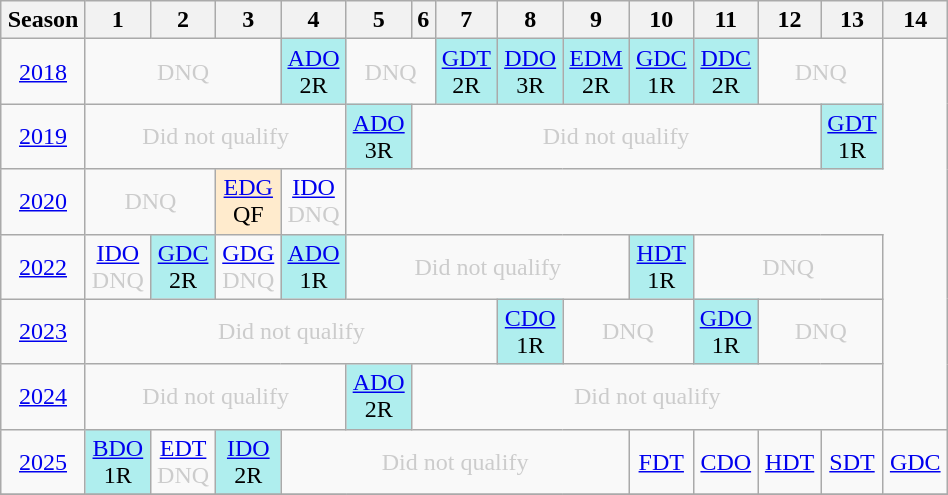<table class="wikitable" style="width:50%; margin:0">
<tr>
<th>Season</th>
<th>1</th>
<th>2</th>
<th>3</th>
<th>4</th>
<th>5</th>
<th>6</th>
<th>7</th>
<th>8</th>
<th>9</th>
<th>10</th>
<th>11</th>
<th>12</th>
<th>13</th>
<th>14</th>
</tr>
<tr>
<td style="text-align:center;"background:#efefef;"><a href='#'>2018</a></td>
<td colspan="3" style="text-align:center; color:#ccc;">DNQ</td>
<td style="text-align:center; background:#afeeee;"><a href='#'>ADO</a><br>2R</td>
<td colspan="2" style="text-align:center; color:#ccc;">DNQ</td>
<td style="text-align:center; background:#afeeee;"><a href='#'>GDT</a><br>2R</td>
<td style="text-align:center; background:#afeeee;"><a href='#'>DDO</a><br>3R</td>
<td style="text-align:center; background:#afeeee;"><a href='#'>EDM</a><br>2R</td>
<td style="text-align:center; background:#afeeee;"><a href='#'>GDC</a><br>1R</td>
<td style="text-align:center; background:#afeeee;"><a href='#'>DDC</a><br>2R</td>
<td colspan="2" style="text-align:center; color:#ccc;">DNQ</td>
</tr>
<tr>
<td style="text-align:center;"background:#efefef;"><a href='#'>2019</a></td>
<td colspan="4" style="text-align:center; color:#ccc;">Did not qualify</td>
<td style="text-align:center; background:#afeeee;"><a href='#'>ADO</a><br>3R</td>
<td colspan="7" style="text-align:center; color:#ccc;">Did not qualify</td>
<td style="text-align:center; background:#afeeee;"><a href='#'>GDT</a><br>1R</td>
</tr>
<tr>
<td style="text-align:center;"background:#efefef;"><a href='#'>2020</a></td>
<td colspan="2" style="text-align:center; color:#ccc;">DNQ</td>
<td style="text-align:center; background:#ffebcd;"><a href='#'>EDG</a><br>QF</td>
<td style="text-align:center; color:#ccc;"><a href='#'>IDO</a><br>DNQ</td>
</tr>
<tr>
<td style="text-align:center;"background:#efefef;"><a href='#'>2022</a></td>
<td style="text-align:center; color:#ccc;"><a href='#'>IDO</a><br>DNQ</td>
<td style="text-align:center; background:#afeeee;"><a href='#'>GDC</a><br>2R</td>
<td style="text-align:center; color:#ccc;"><a href='#'>GDG</a><br>DNQ</td>
<td style="text-align:center; background:#afeeee;"><a href='#'>ADO</a><br>1R</td>
<td colspan="5" style="text-align:center; color:#ccc;">Did not qualify</td>
<td style="text-align:center; background:#afeeee;"><a href='#'>HDT</a><br>1R</td>
<td colspan="3" style="text-align:center; color:#ccc;">DNQ</td>
</tr>
<tr>
<td style="text-align:center;"background:#efefef;"><a href='#'>2023</a></td>
<td colspan="7" style="text-align:center; color:#ccc;">Did not qualify</td>
<td style="text-align:center; background:#afeeee;"><a href='#'>CDO</a><br>1R</td>
<td colspan="2" style="text-align:center; color:#ccc;">DNQ</td>
<td style="text-align:center; background:#afeeee;"><a href='#'>GDO</a><br>1R</td>
<td colspan="2" style="text-align:center; color:#ccc;">DNQ</td>
</tr>
<tr>
<td style="text-align:center;"background:#efefef;"><a href='#'>2024</a></td>
<td colspan="4" style="text-align:center; color:#ccc;">Did not qualify</td>
<td style="text-align:center; background:#afeeee;"><a href='#'>ADO</a><br>2R</td>
<td colspan="8" style="text-align:center; color:#ccc;">Did not qualify</td>
</tr>
<tr>
<td style="text-align:center;"background:#efefef;"><a href='#'>2025</a></td>
<td style="text-align:center; background:#afeeee;"><a href='#'>BDO</a><br>1R</td>
<td style="text-align:center; color:#ccc;"><a href='#'>EDT</a><br>DNQ</td>
<td style="text-align:center; background:#afeeee;"><a href='#'>IDO</a><br>2R</td>
<td colspan="6" style="text-align:center; color:#ccc;">Did not qualify</td>
<td style="text-align:center; color:#ccc;"><a href='#'>FDT</a><br></td>
<td style="text-align:center; color:#ccc;"><a href='#'>CDO</a><br></td>
<td style="text-align:center; color:#ccc;"><a href='#'>HDT</a><br></td>
<td style="text-align:center; color:#ccc;"><a href='#'>SDT</a><br></td>
<td style="text-align:center; color:#ccc;"><a href='#'>GDC</a><br></td>
</tr>
<tr>
</tr>
</table>
